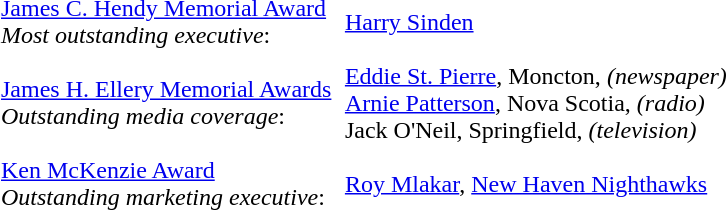<table cellpadding="3" cellspacing="3">
<tr>
<td><a href='#'>James C. Hendy Memorial Award</a><br><em>Most outstanding executive</em>:</td>
<td><a href='#'>Harry Sinden</a></td>
</tr>
<tr>
<td><a href='#'>James H. Ellery Memorial Awards</a> <br><em>Outstanding media coverage</em>:</td>
<td><a href='#'>Eddie St. Pierre</a>, Moncton, <em>(newspaper)</em><br><a href='#'>Arnie Patterson</a>, Nova Scotia, <em>(radio)</em><br>Jack O'Neil, Springfield, <em>(television)</em></td>
</tr>
<tr>
<td><a href='#'>Ken McKenzie Award</a><br><em>Outstanding marketing executive</em>:</td>
<td><a href='#'>Roy Mlakar</a>, <a href='#'>New Haven Nighthawks</a></td>
</tr>
</table>
